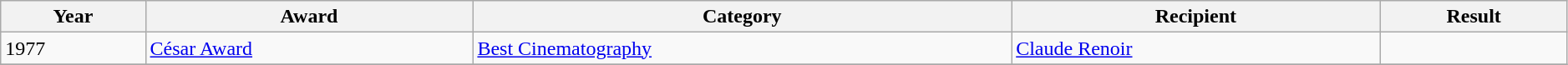<table class="wikitable" style="width:99%;">
<tr>
<th>Year</th>
<th>Award</th>
<th>Category</th>
<th>Recipient</th>
<th>Result</th>
</tr>
<tr>
<td>1977</td>
<td><a href='#'>César Award</a></td>
<td><a href='#'>Best Cinematography</a></td>
<td><a href='#'>Claude Renoir</a></td>
<td></td>
</tr>
<tr>
</tr>
</table>
